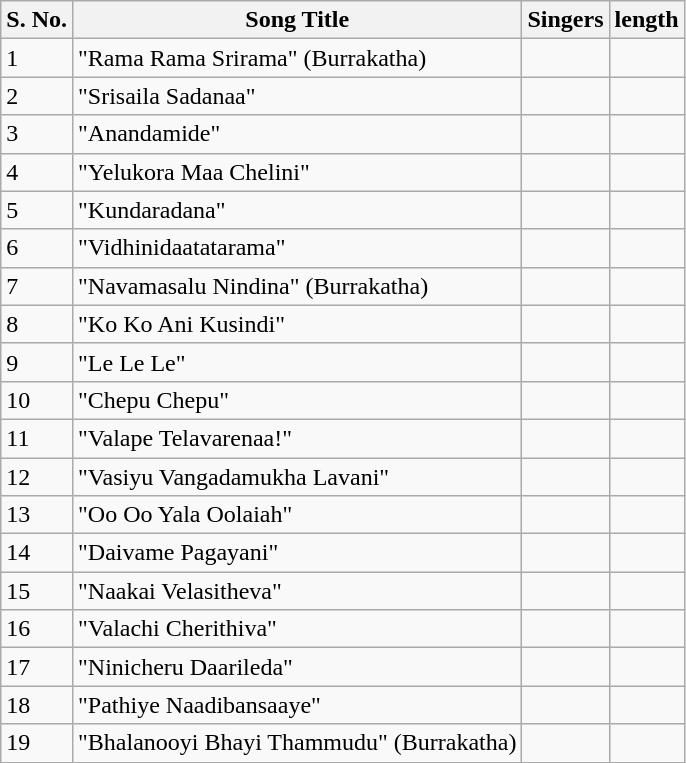<table class="wikitable">
<tr>
<th>S. No.</th>
<th>Song Title</th>
<th>Singers</th>
<th>length</th>
</tr>
<tr>
<td>1</td>
<td>"Rama Rama Srirama" (Burrakatha)</td>
<td></td>
<td></td>
</tr>
<tr>
<td>2</td>
<td>"Srisaila Sadanaa"</td>
<td></td>
<td></td>
</tr>
<tr>
<td>3</td>
<td>"Anandamide"</td>
<td></td>
<td></td>
</tr>
<tr>
<td>4</td>
<td>"Yelukora Maa Chelini"</td>
<td></td>
<td></td>
</tr>
<tr>
<td>5</td>
<td>"Kundaradana"</td>
<td></td>
<td></td>
</tr>
<tr>
<td>6</td>
<td>"Vidhinidaatatarama"</td>
<td></td>
<td></td>
</tr>
<tr>
<td>7</td>
<td>"Navamasalu Nindina" (Burrakatha)</td>
<td></td>
<td></td>
</tr>
<tr>
<td>8</td>
<td>"Ko Ko Ani Kusindi"</td>
<td></td>
<td></td>
</tr>
<tr>
<td>9</td>
<td>"Le Le Le"</td>
<td></td>
<td></td>
</tr>
<tr>
<td>10</td>
<td>"Chepu Chepu"</td>
<td></td>
<td></td>
</tr>
<tr>
<td>11</td>
<td>"Valape Telavarenaa!"</td>
<td></td>
<td></td>
</tr>
<tr>
<td>12</td>
<td>"Vasiyu Vangadamukha Lavani"</td>
<td></td>
<td></td>
</tr>
<tr>
<td>13</td>
<td>"Oo Oo Yala Oolaiah"</td>
<td></td>
<td></td>
</tr>
<tr>
<td>14</td>
<td>"Daivame Pagayani"</td>
<td></td>
<td></td>
</tr>
<tr>
<td>15</td>
<td>"Naakai Velasitheva"</td>
<td></td>
<td></td>
</tr>
<tr>
<td>16</td>
<td>"Valachi Cherithiva"</td>
<td></td>
<td></td>
</tr>
<tr>
<td>17</td>
<td>"Ninicheru Daarileda"</td>
<td></td>
<td></td>
</tr>
<tr>
<td>18</td>
<td>"Pathiye Naadibansaaye"</td>
<td></td>
<td></td>
</tr>
<tr>
<td>19</td>
<td>"Bhalanooyi Bhayi Thammudu" (Burrakatha)</td>
<td></td>
<td></td>
</tr>
</table>
